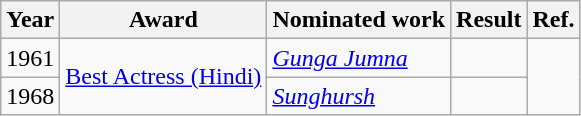<table class="wikitable">
<tr>
<th>Year</th>
<th>Award</th>
<th>Nominated work</th>
<th>Result</th>
<th>Ref.</th>
</tr>
<tr>
<td>1961</td>
<td rowspan=2><a href='#'>Best Actress (Hindi)</a></td>
<td><em><a href='#'>Gunga Jumna</a></em></td>
<td></td>
<td rowspan=2><br><br></td>
</tr>
<tr>
<td>1968</td>
<td><em><a href='#'>Sunghursh</a></em></td>
<td></td>
</tr>
</table>
